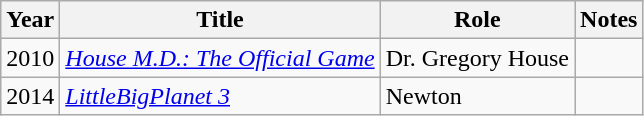<table class="wikitable sortable">
<tr>
<th>Year</th>
<th>Title</th>
<th>Role</th>
<th>Notes</th>
</tr>
<tr>
<td>2010</td>
<td><em><a href='#'>House M.D.: The Official Game</a></em></td>
<td>Dr. Gregory House</td>
<td></td>
</tr>
<tr>
<td>2014</td>
<td><em><a href='#'>LittleBigPlanet 3</a></em></td>
<td>Newton</td>
<td></td>
</tr>
</table>
